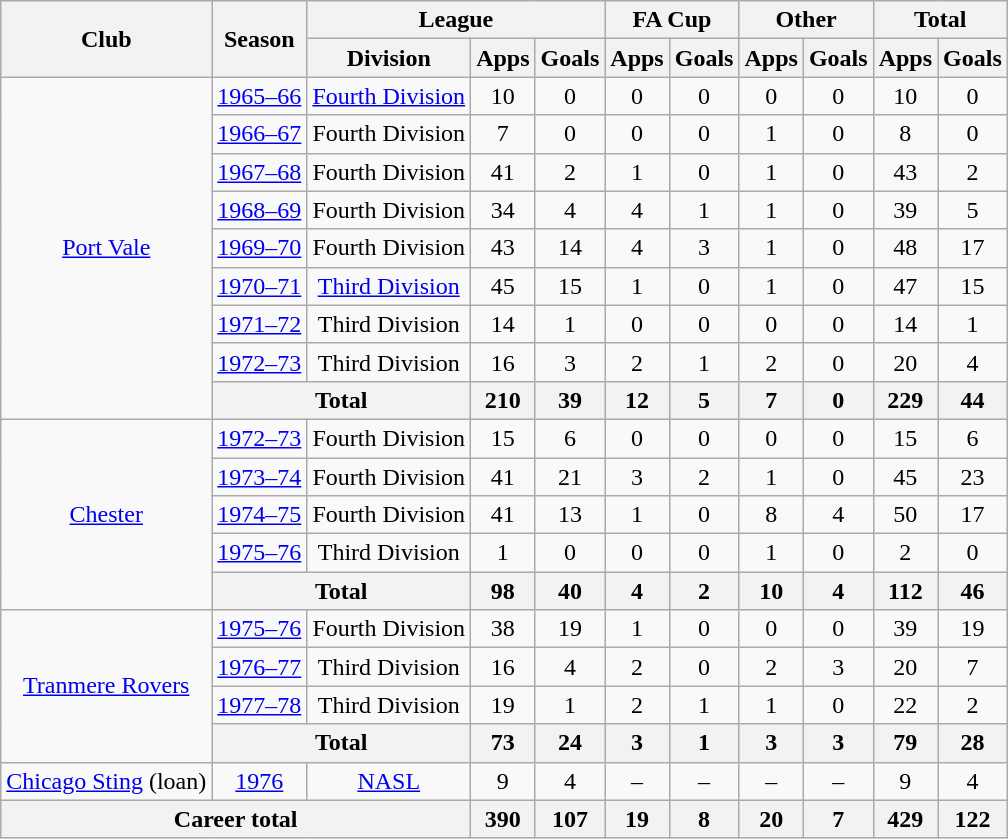<table class="wikitable" style="text-align:center">
<tr>
<th rowspan="2">Club</th>
<th rowspan="2">Season</th>
<th colspan="3">League</th>
<th colspan="2">FA Cup</th>
<th colspan="2">Other</th>
<th colspan="2">Total</th>
</tr>
<tr>
<th>Division</th>
<th>Apps</th>
<th>Goals</th>
<th>Apps</th>
<th>Goals</th>
<th>Apps</th>
<th>Goals</th>
<th>Apps</th>
<th>Goals</th>
</tr>
<tr>
<td rowspan="9"><a href='#'>Port Vale</a></td>
<td><a href='#'>1965–66</a></td>
<td><a href='#'>Fourth Division</a></td>
<td>10</td>
<td>0</td>
<td>0</td>
<td>0</td>
<td>0</td>
<td>0</td>
<td>10</td>
<td>0</td>
</tr>
<tr>
<td><a href='#'>1966–67</a></td>
<td>Fourth Division</td>
<td>7</td>
<td>0</td>
<td>0</td>
<td>0</td>
<td>1</td>
<td>0</td>
<td>8</td>
<td>0</td>
</tr>
<tr>
<td><a href='#'>1967–68</a></td>
<td>Fourth Division</td>
<td>41</td>
<td>2</td>
<td>1</td>
<td>0</td>
<td>1</td>
<td>0</td>
<td>43</td>
<td>2</td>
</tr>
<tr>
<td><a href='#'>1968–69</a></td>
<td>Fourth Division</td>
<td>34</td>
<td>4</td>
<td>4</td>
<td>1</td>
<td>1</td>
<td>0</td>
<td>39</td>
<td>5</td>
</tr>
<tr>
<td><a href='#'>1969–70</a></td>
<td>Fourth Division</td>
<td>43</td>
<td>14</td>
<td>4</td>
<td>3</td>
<td>1</td>
<td>0</td>
<td>48</td>
<td>17</td>
</tr>
<tr>
<td><a href='#'>1970–71</a></td>
<td><a href='#'>Third Division</a></td>
<td>45</td>
<td>15</td>
<td>1</td>
<td>0</td>
<td>1</td>
<td>0</td>
<td>47</td>
<td>15</td>
</tr>
<tr>
<td><a href='#'>1971–72</a></td>
<td>Third Division</td>
<td>14</td>
<td>1</td>
<td>0</td>
<td>0</td>
<td>0</td>
<td>0</td>
<td>14</td>
<td>1</td>
</tr>
<tr>
<td><a href='#'>1972–73</a></td>
<td>Third Division</td>
<td>16</td>
<td>3</td>
<td>2</td>
<td>1</td>
<td>2</td>
<td>0</td>
<td>20</td>
<td>4</td>
</tr>
<tr>
<th colspan="2">Total</th>
<th>210</th>
<th>39</th>
<th>12</th>
<th>5</th>
<th>7</th>
<th>0</th>
<th>229</th>
<th>44</th>
</tr>
<tr>
<td rowspan="5"><a href='#'>Chester</a></td>
<td><a href='#'>1972–73</a></td>
<td>Fourth Division</td>
<td>15</td>
<td>6</td>
<td>0</td>
<td>0</td>
<td>0</td>
<td>0</td>
<td>15</td>
<td>6</td>
</tr>
<tr>
<td><a href='#'>1973–74</a></td>
<td>Fourth Division</td>
<td>41</td>
<td>21</td>
<td>3</td>
<td>2</td>
<td>1</td>
<td>0</td>
<td>45</td>
<td>23</td>
</tr>
<tr>
<td><a href='#'>1974–75</a></td>
<td>Fourth Division</td>
<td>41</td>
<td>13</td>
<td>1</td>
<td>0</td>
<td>8</td>
<td>4</td>
<td>50</td>
<td>17</td>
</tr>
<tr>
<td><a href='#'>1975–76</a></td>
<td>Third Division</td>
<td>1</td>
<td>0</td>
<td>0</td>
<td>0</td>
<td>1</td>
<td>0</td>
<td>2</td>
<td>0</td>
</tr>
<tr>
<th colspan="2">Total</th>
<th>98</th>
<th>40</th>
<th>4</th>
<th>2</th>
<th>10</th>
<th>4</th>
<th>112</th>
<th>46</th>
</tr>
<tr>
<td rowspan="4"><a href='#'>Tranmere Rovers</a></td>
<td><a href='#'>1975–76</a></td>
<td>Fourth Division</td>
<td>38</td>
<td>19</td>
<td>1</td>
<td>0</td>
<td>0</td>
<td>0</td>
<td>39</td>
<td>19</td>
</tr>
<tr>
<td><a href='#'>1976–77</a></td>
<td>Third Division</td>
<td>16</td>
<td>4</td>
<td>2</td>
<td>0</td>
<td>2</td>
<td>3</td>
<td>20</td>
<td>7</td>
</tr>
<tr>
<td><a href='#'>1977–78</a></td>
<td>Third Division</td>
<td>19</td>
<td>1</td>
<td>2</td>
<td>1</td>
<td>1</td>
<td>0</td>
<td>22</td>
<td>2</td>
</tr>
<tr>
<th colspan="2">Total</th>
<th>73</th>
<th>24</th>
<th>3</th>
<th>1</th>
<th>3</th>
<th>3</th>
<th>79</th>
<th>28</th>
</tr>
<tr>
<td><a href='#'>Chicago Sting</a> (loan)</td>
<td><a href='#'>1976</a></td>
<td><a href='#'>NASL</a></td>
<td>9</td>
<td>4</td>
<td>–</td>
<td>–</td>
<td>–</td>
<td>–</td>
<td>9</td>
<td>4</td>
</tr>
<tr>
<th colspan="3">Career total</th>
<th>390</th>
<th>107</th>
<th>19</th>
<th>8</th>
<th>20</th>
<th>7</th>
<th>429</th>
<th>122</th>
</tr>
</table>
